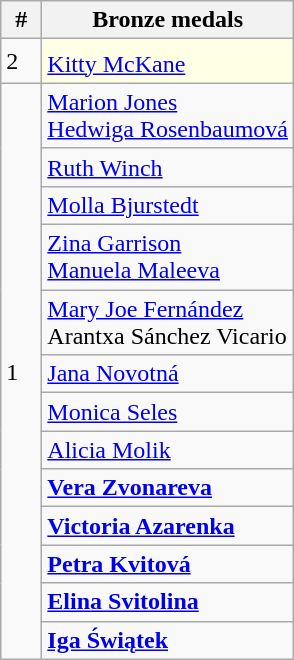<table class="wikitable" style=display:inline-table>
<tr>
<th width=20>#</th>
<th>Bronze medals</th>
</tr>
<tr>
<td>2</td>
<td style="background: #ffffe6;"> <a href='#'>Kitty McKane</a><sup></sup></td>
</tr>
<tr>
<td rowspan="13">1</td>
<td> <a href='#'>Marion Jones</a><br> <a href='#'>Hedwiga Rosenbaumová</a></td>
</tr>
<tr>
<td> <a href='#'>Ruth Winch</a></td>
</tr>
<tr>
<td> <a href='#'>Molla Bjurstedt</a></td>
</tr>
<tr>
<td> <a href='#'>Zina Garrison</a><br> <a href='#'>Manuela Maleeva</a></td>
</tr>
<tr>
<td> <a href='#'>Mary Joe Fernández</a><br> Arantxa Sánchez Vicario</td>
</tr>
<tr>
<td> <a href='#'>Jana Novotná</a></td>
</tr>
<tr>
<td> <a href='#'>Monica Seles</a></td>
</tr>
<tr>
<td> <a href='#'>Alicia Molik</a></td>
</tr>
<tr>
<td><strong> <a href='#'>Vera Zvonareva</a></strong></td>
</tr>
<tr>
<td><strong> <a href='#'>Victoria Azarenka</a></strong></td>
</tr>
<tr>
<td><strong> <a href='#'>Petra Kvitová</a></strong></td>
</tr>
<tr>
<td><strong> <a href='#'>Elina Svitolina</a></strong></td>
</tr>
<tr>
<td><strong> <a href='#'>Iga Świątek</a></strong></td>
</tr>
</table>
